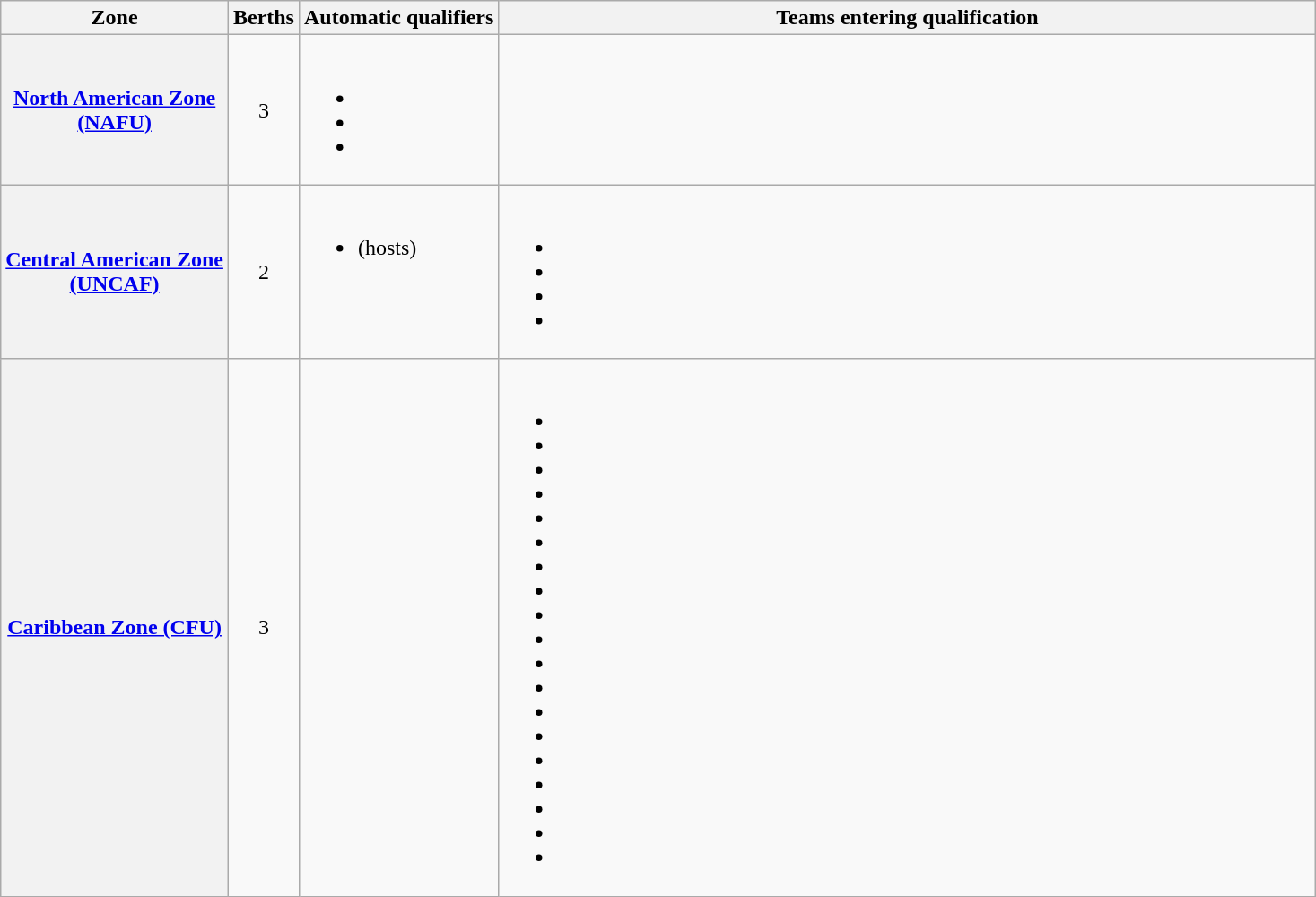<table class="wikitable">
<tr>
<th>Zone</th>
<th>Berths</th>
<th>Automatic qualifiers</th>
<th width=600>Teams entering qualification</th>
</tr>
<tr>
<th><a href='#'>North American Zone<br>(NAFU)</a></th>
<td align=center>3</td>
<td valign=top><br><ul><li><strong></strong></li><li><strong></strong></li><li><strong></strong></li></ul></td>
<td valign=top></td>
</tr>
<tr>
<th><a href='#'>Central American Zone<br>(UNCAF)</a></th>
<td align=center>2</td>
<td valign=top><br><ul><li><strong></strong> (hosts)</li></ul></td>
<td valign=top><br><ul><li><strong></strong></li><li></li><li></li><li></li></ul></td>
</tr>
<tr>
<th><a href='#'>Caribbean Zone (CFU)</a></th>
<td align=center>3</td>
<td valign=top></td>
<td valign=top><br><ul><li></li><li></li><li></li><li></li><li></li><li><strong></strong></li><li></li><li></li><li></li><li></li><li></li><li><strong></strong></li><li></li><li><strong></strong></li><li></li><li></li><li></li><li></li><li></li></ul></td>
</tr>
</table>
